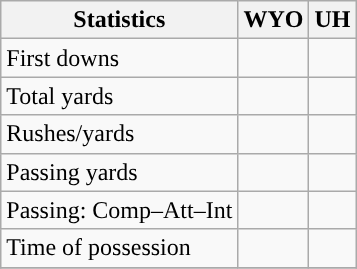<table class="wikitable" style="float: left;">
<tr>
<th>Statistics</th>
<th>WYO</th>
<th>UH</th>
</tr>
<tr>
<td>First downs</td>
<td></td>
<td></td>
</tr>
<tr>
<td>Total yards</td>
<td></td>
<td></td>
</tr>
<tr>
<td>Rushes/yards</td>
<td></td>
<td></td>
</tr>
<tr>
<td>Passing yards</td>
<td></td>
<td></td>
</tr>
<tr>
<td>Passing: Comp–Att–Int</td>
<td></td>
<td></td>
</tr>
<tr>
<td>Time of possession</td>
<td></td>
<td></td>
</tr>
<tr>
</tr>
</table>
